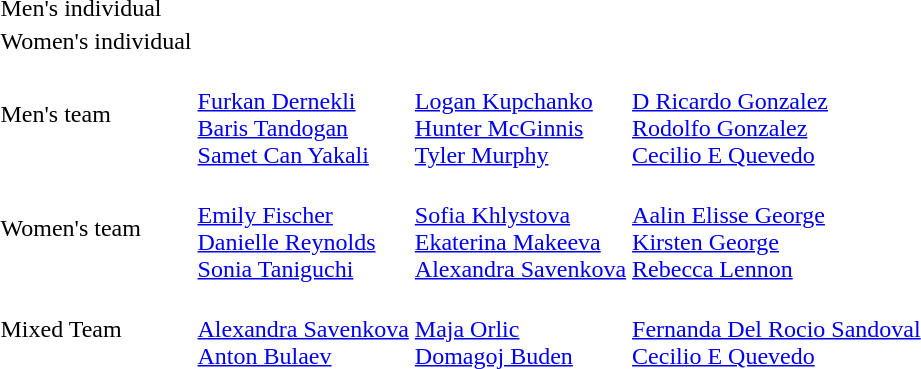<table>
<tr>
<td>Men's individual</td>
<td></td>
<td></td>
<td></td>
</tr>
<tr>
<td>Women's individual</td>
<td></td>
<td></td>
<td></td>
</tr>
<tr>
<td>Men's team</td>
<td><br><a href='#'>Furkan Dernekli</a><br><a href='#'>Baris Tandogan</a><br><a href='#'>Samet Can Yakali</a></td>
<td><br><a href='#'>Logan Kupchanko</a><br><a href='#'>Hunter McGinnis</a><br><a href='#'>Tyler Murphy</a></td>
<td><br><a href='#'>D Ricardo Gonzalez</a><br><a href='#'>Rodolfo Gonzalez</a><br><a href='#'>Cecilio E Quevedo</a></td>
</tr>
<tr>
<td>Women's team</td>
<td><br><a href='#'>Emily Fischer</a><br><a href='#'>Danielle Reynolds</a><br><a href='#'>Sonia Taniguchi</a></td>
<td><br><a href='#'>Sofia Khlystova</a><br><a href='#'>Ekaterina Makeeva</a><br><a href='#'>Alexandra Savenkova</a></td>
<td><br><a href='#'>Aalin Elisse George</a><br><a href='#'>Kirsten George</a><br><a href='#'>Rebecca Lennon</a></td>
</tr>
<tr>
<td>Mixed Team</td>
<td><br><a href='#'>Alexandra Savenkova</a><br><a href='#'>Anton Bulaev</a></td>
<td><br><a href='#'>Maja Orlic</a><br><a href='#'>Domagoj Buden</a></td>
<td><br><a href='#'>Fernanda Del Rocio Sandoval</a><br><a href='#'>Cecilio E Quevedo</a></td>
</tr>
</table>
